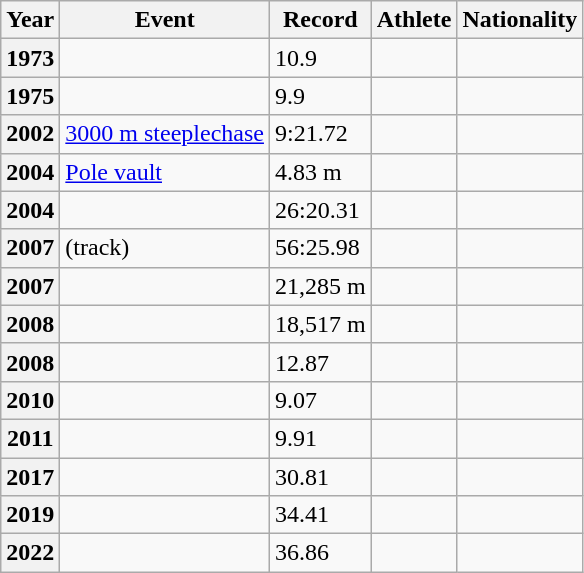<table class="wikitable sortable plainrowheaders">
<tr>
<th scope="col">Year</th>
<th scope="col">Event</th>
<th scope="col">Record</th>
<th scope="col">Athlete</th>
<th scope="col">Nationality</th>
</tr>
<tr>
<th scope="row"><strong>1973</strong></th>
<td></td>
<td>10.9 </td>
<td></td>
<td></td>
</tr>
<tr>
<th scope="row"><strong>1975</strong></th>
<td></td>
<td>9.9 </td>
<td></td>
<td></td>
</tr>
<tr>
<th scope="row"><strong>2002</strong></th>
<td><a href='#'>3000 m steeplechase</a></td>
<td>9:21.72</td>
<td></td>
<td></td>
</tr>
<tr>
<th scope="row"><strong>2004</strong></th>
<td><a href='#'>Pole vault</a></td>
<td>4.83 m</td>
<td></td>
<td></td>
</tr>
<tr>
<th scope="row"><strong>2004</strong></th>
<td></td>
<td>26:20.31</td>
<td></td>
<td></td>
</tr>
<tr>
<th scope="row"><strong>2007</strong></th>
<td> (track)</td>
<td>56:25.98</td>
<td></td>
<td></td>
</tr>
<tr>
<th scope="row"><strong>2007</strong></th>
<td></td>
<td>21,285 m</td>
<td></td>
<td></td>
</tr>
<tr>
<th scope="row"><strong>2008</strong></th>
<td></td>
<td>18,517 m</td>
<td></td>
<td></td>
</tr>
<tr>
<th scope="row"><strong>2008</strong></th>
<td></td>
<td>12.87 </td>
<td></td>
<td></td>
</tr>
<tr>
<th scope="row"><strong>2010</strong></th>
<td></td>
<td>9.07  </td>
<td></td>
<td></td>
</tr>
<tr>
<th scope="row"><strong>2011</strong></th>
<td></td>
<td>9.91  </td>
<td></td>
<td></td>
</tr>
<tr>
<th scope="row"><strong>2017</strong></th>
<td></td>
<td>30.81 </td>
<td></td>
<td></td>
</tr>
<tr>
<th scope="row"><strong>2019</strong></th>
<td></td>
<td>34.41 </td>
<td></td>
<td></td>
</tr>
<tr>
<th scope="row"><strong>2022</strong></th>
<td></td>
<td>36.86 </td>
<td></td>
<td></td>
</tr>
</table>
